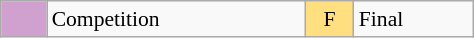<table class="wikitable" style="margin:0.5em auto; font-size:90%;position:relative;" width=25%;>
<tr>
<td bgcolor=D0A9F5align=center>  </td>
<td>Competition</td>
<td bgcolor=FFDF80 align=center>F</td>
<td>Final</td>
</tr>
</table>
